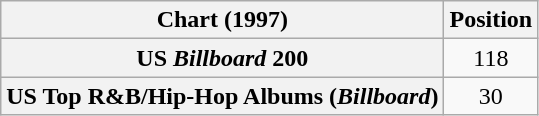<table class="wikitable sortable plainrowheaders" style="text-align:center">
<tr>
<th scope="col">Chart (1997)</th>
<th scope="col">Position</th>
</tr>
<tr>
<th scope="row">US <em>Billboard</em> 200</th>
<td>118</td>
</tr>
<tr>
<th scope="row">US Top R&B/Hip-Hop Albums (<em>Billboard</em>)</th>
<td>30</td>
</tr>
</table>
